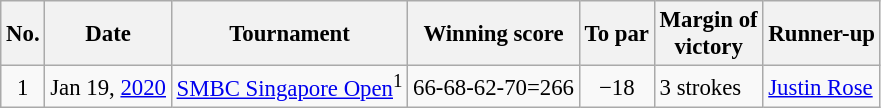<table class="wikitable" style="font-size:95%;">
<tr>
<th>No.</th>
<th>Date</th>
<th>Tournament</th>
<th>Winning score</th>
<th>To par</th>
<th>Margin of<br>victory</th>
<th>Runner-up</th>
</tr>
<tr>
<td align=center>1</td>
<td align=right>Jan 19, <a href='#'>2020</a></td>
<td><a href='#'>SMBC Singapore Open</a><sup>1</sup></td>
<td align=right>66-68-62-70=266</td>
<td align=center>−18</td>
<td>3 strokes</td>
<td> <a href='#'>Justin Rose</a></td>
</tr>
</table>
